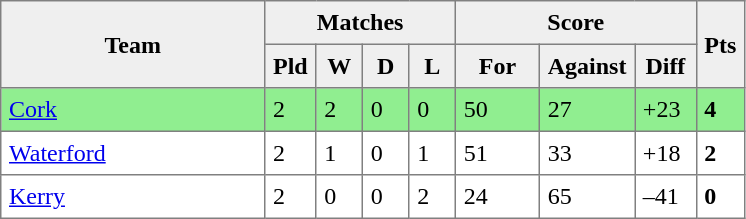<table style=border-collapse:collapse border=1 cellspacing=0 cellpadding=5>
<tr align=center bgcolor=#efefef>
<th rowspan=2 width=165>Team</th>
<th colspan=4>Matches</th>
<th colspan=3>Score</th>
<th rowspan=2width=20>Pts</th>
</tr>
<tr align=center bgcolor=#efefef>
<th width=20>Pld</th>
<th width=20>W</th>
<th width=20>D</th>
<th width=20>L</th>
<th width=45>For</th>
<th width=45>Against</th>
<th width=30>Diff</th>
</tr>
<tr bgcolor=#90EE90>
<td style="text-align:left;"><a href='#'>Cork</a></td>
<td>2</td>
<td>2</td>
<td>0</td>
<td>0</td>
<td>50</td>
<td>27</td>
<td>+23</td>
<td><strong>4</strong></td>
</tr>
<tr>
<td style="text-align:left;"><a href='#'>Waterford</a></td>
<td>2</td>
<td>1</td>
<td>0</td>
<td>1</td>
<td>51</td>
<td>33</td>
<td>+18</td>
<td><strong>2</strong></td>
</tr>
<tr>
<td style="text-align:left;"><a href='#'>Kerry</a></td>
<td>2</td>
<td>0</td>
<td>0</td>
<td>2</td>
<td>24</td>
<td>65</td>
<td>–41</td>
<td><strong>0</strong></td>
</tr>
</table>
